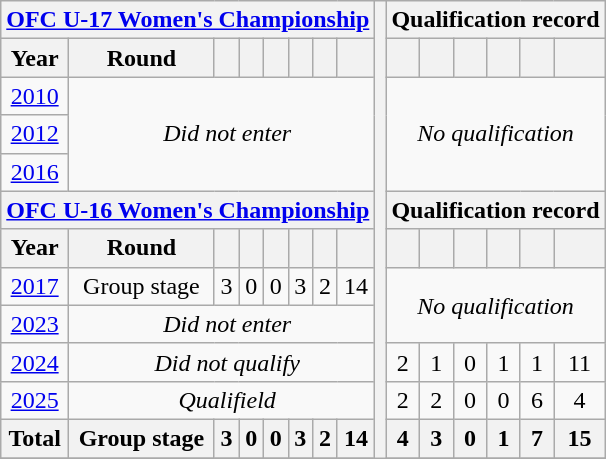<table class="wikitable" style="text-align: center;">
<tr>
<th colspan=8><a href='#'>OFC U-17 Women's Championship</a></th>
<th rowspan=30></th>
<th colspan=6>Qualification record</th>
</tr>
<tr>
<th>Year</th>
<th>Round</th>
<th></th>
<th></th>
<th></th>
<th></th>
<th></th>
<th></th>
<th></th>
<th></th>
<th></th>
<th></th>
<th></th>
<th></th>
</tr>
<tr>
<td> <a href='#'>2010</a></td>
<td colspan=8 rowspan=3><em>Did not enter</em></td>
<td colspan=6 rowspan=3><em>No qualification</em></td>
</tr>
<tr>
<td> <a href='#'>2012</a></td>
</tr>
<tr>
<td> <a href='#'>2016</a></td>
</tr>
<tr>
<th colspan=8><a href='#'>OFC U-16 Women's Championship</a></th>
<th colspan=6>Qualification record</th>
</tr>
<tr>
<th>Year</th>
<th>Round</th>
<th></th>
<th></th>
<th></th>
<th></th>
<th></th>
<th></th>
<th></th>
<th></th>
<th></th>
<th></th>
<th></th>
<th></th>
</tr>
<tr>
<td> <a href='#'>2017</a></td>
<td>Group stage</td>
<td>3</td>
<td>0</td>
<td>0</td>
<td>3</td>
<td>2</td>
<td>14</td>
<td colspan=6 rowspan=2><em>No qualification</em></td>
</tr>
<tr>
<td> <a href='#'>2023</a></td>
<td colspan=8><em>Did not enter</em></td>
</tr>
<tr>
<td> <a href='#'>2024</a></td>
<td colspan=8><em>Did not qualify</em></td>
<td>2</td>
<td>1</td>
<td>0</td>
<td>1</td>
<td>1</td>
<td>11</td>
</tr>
<tr>
<td> <a href='#'>2025</a></td>
<td colspan=8><em>Qualifield</em></td>
<td>2</td>
<td>2</td>
<td>0</td>
<td>0</td>
<td>6</td>
<td>4</td>
</tr>
<tr>
<th><strong>Total</strong></th>
<th><strong>Group stage</strong></th>
<th><strong>3</strong></th>
<th><strong>0</strong></th>
<th><strong>0</strong></th>
<th><strong>3</strong></th>
<th><strong>2</strong></th>
<th><strong>14</strong></th>
<th>4</th>
<th>3</th>
<th>0</th>
<th>1</th>
<th>7</th>
<th>15</th>
</tr>
<tr>
</tr>
</table>
